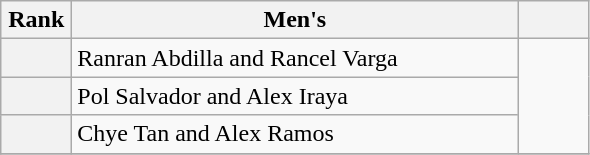<table class="wikitable" style="text-align: center;">
<tr>
<th width=40>Rank</th>
<th width=290>Men's</th>
<th width=40></th>
</tr>
<tr>
<th></th>
<td style="text-align:left;">Ranran Abdilla and Rancel Varga </td>
<td rowspan=3></td>
</tr>
<tr>
<th></th>
<td style="text-align:left;">Pol Salvador and Alex Iraya </td>
</tr>
<tr>
<th></th>
<td style="text-align:left;">Chye Tan and Alex Ramos </td>
</tr>
<tr>
</tr>
</table>
